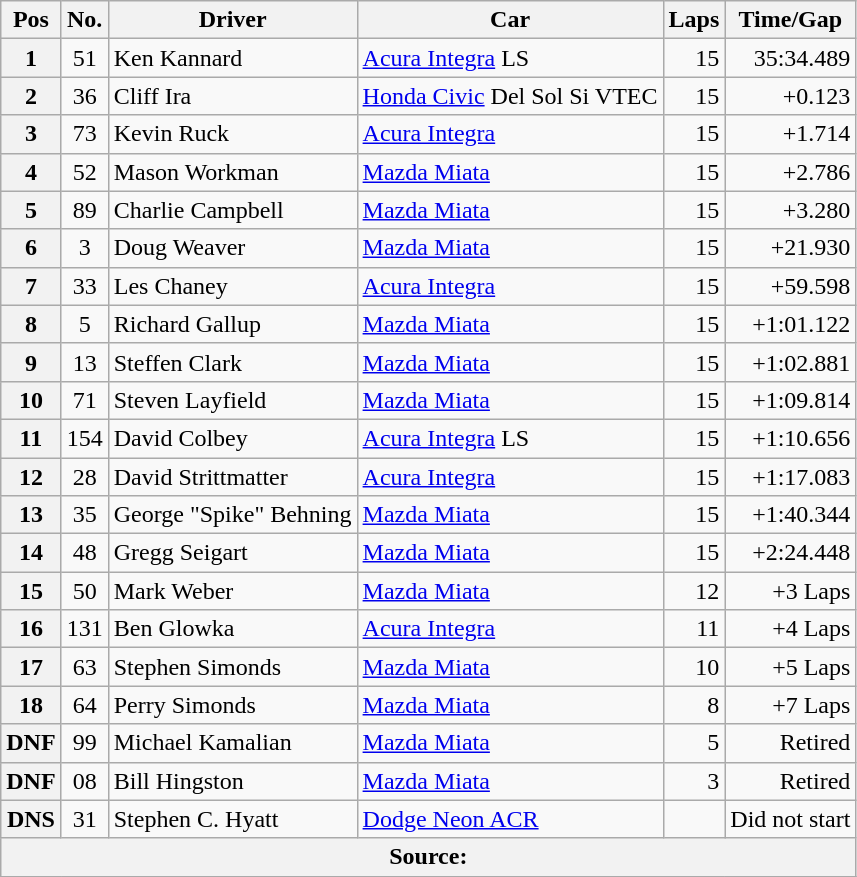<table class="wikitable">
<tr>
<th>Pos</th>
<th>No.</th>
<th>Driver</th>
<th>Car</th>
<th>Laps</th>
<th>Time/Gap</th>
</tr>
<tr>
<th>1</th>
<td align=center>51</td>
<td> Ken Kannard</td>
<td><a href='#'>Acura Integra</a> LS</td>
<td align=right>15</td>
<td align=right>35:34.489</td>
</tr>
<tr>
<th>2</th>
<td align=center>36</td>
<td> Cliff Ira</td>
<td><a href='#'>Honda Civic</a> Del Sol Si VTEC</td>
<td align=right>15</td>
<td align=right>+0.123</td>
</tr>
<tr>
<th>3</th>
<td align=center>73</td>
<td> Kevin Ruck</td>
<td><a href='#'>Acura Integra</a></td>
<td align=right>15</td>
<td align=right>+1.714</td>
</tr>
<tr>
<th>4</th>
<td align=center>52</td>
<td> Mason Workman</td>
<td><a href='#'>Mazda Miata</a></td>
<td align=right>15</td>
<td align=right>+2.786</td>
</tr>
<tr>
<th>5</th>
<td align=center>89</td>
<td> Charlie Campbell</td>
<td><a href='#'>Mazda Miata</a></td>
<td align=right>15</td>
<td align=right>+3.280</td>
</tr>
<tr>
<th>6</th>
<td align=center>3</td>
<td> Doug Weaver</td>
<td><a href='#'>Mazda Miata</a></td>
<td align=right>15</td>
<td align=right>+21.930</td>
</tr>
<tr>
<th>7</th>
<td align=center>33</td>
<td> Les Chaney</td>
<td><a href='#'>Acura Integra</a></td>
<td align=right>15</td>
<td align=right>+59.598</td>
</tr>
<tr>
<th>8</th>
<td align=center>5</td>
<td> Richard Gallup</td>
<td><a href='#'>Mazda Miata</a></td>
<td align=right>15</td>
<td align=right>+1:01.122</td>
</tr>
<tr>
<th>9</th>
<td align=center>13</td>
<td> Steffen Clark</td>
<td><a href='#'>Mazda Miata</a></td>
<td align=right>15</td>
<td align=right>+1:02.881</td>
</tr>
<tr>
<th>10</th>
<td align=center>71</td>
<td> Steven Layfield</td>
<td><a href='#'>Mazda Miata</a></td>
<td align=right>15</td>
<td align=right>+1:09.814</td>
</tr>
<tr>
<th>11</th>
<td align=center>154</td>
<td> David Colbey</td>
<td><a href='#'>Acura Integra</a> LS</td>
<td align=right>15</td>
<td align=right>+1:10.656</td>
</tr>
<tr>
<th>12</th>
<td align=center>28</td>
<td> David Strittmatter</td>
<td><a href='#'>Acura Integra</a></td>
<td align=right>15</td>
<td align=right>+1:17.083</td>
</tr>
<tr>
<th>13</th>
<td align=center>35</td>
<td> George "Spike" Behning</td>
<td><a href='#'>Mazda Miata</a></td>
<td align=right>15</td>
<td align=right>+1:40.344</td>
</tr>
<tr>
<th>14</th>
<td align=center>48</td>
<td> Gregg Seigart</td>
<td><a href='#'>Mazda Miata</a></td>
<td align=right>15</td>
<td align=right>+2:24.448</td>
</tr>
<tr>
<th>15</th>
<td align=center>50</td>
<td> Mark Weber</td>
<td><a href='#'>Mazda Miata</a></td>
<td align=right>12</td>
<td align=right>+3 Laps</td>
</tr>
<tr>
<th>16</th>
<td align=center>131</td>
<td> Ben Glowka</td>
<td><a href='#'>Acura Integra</a></td>
<td align=right>11</td>
<td align=right>+4 Laps</td>
</tr>
<tr>
<th>17</th>
<td align=center>63</td>
<td> Stephen Simonds</td>
<td><a href='#'>Mazda Miata</a></td>
<td align=right>10</td>
<td align=right>+5 Laps</td>
</tr>
<tr>
<th>18</th>
<td align=center>64</td>
<td> Perry Simonds</td>
<td><a href='#'>Mazda Miata</a></td>
<td align=right>8</td>
<td align=right>+7 Laps</td>
</tr>
<tr>
<th>DNF</th>
<td align=center>99</td>
<td> Michael Kamalian</td>
<td><a href='#'>Mazda Miata</a></td>
<td align=right>5</td>
<td align=right>Retired</td>
</tr>
<tr>
<th>DNF</th>
<td align=center>08</td>
<td> Bill Hingston</td>
<td><a href='#'>Mazda Miata</a></td>
<td align=right>3</td>
<td align=right>Retired</td>
</tr>
<tr>
<th>DNS</th>
<td align=center>31</td>
<td> Stephen C. Hyatt</td>
<td><a href='#'>Dodge Neon ACR</a></td>
<td align=right></td>
<td align=right>Did not start</td>
</tr>
<tr>
<th colspan=6>Source:</th>
</tr>
<tr>
</tr>
</table>
